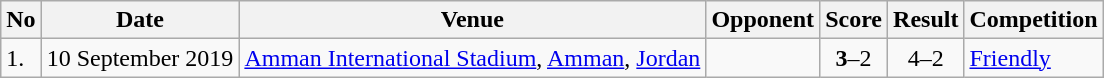<table class="wikitable" style="font-size:100%;">
<tr>
<th>No</th>
<th>Date</th>
<th>Venue</th>
<th>Opponent</th>
<th>Score</th>
<th>Result</th>
<th>Competition</th>
</tr>
<tr>
<td>1.</td>
<td>10 September 2019</td>
<td><a href='#'>Amman International Stadium</a>, <a href='#'>Amman</a>, <a href='#'>Jordan</a></td>
<td></td>
<td align=center><strong>3</strong>–2</td>
<td align=center>4–2</td>
<td><a href='#'>Friendly</a></td>
</tr>
</table>
